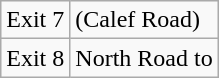<table CLASS="wikitable">
<tr>
<td>Exit 7</td>
<td> (Calef Road)</td>
</tr>
<tr>
<td>Exit 8</td>
<td>North Road to </td>
</tr>
</table>
